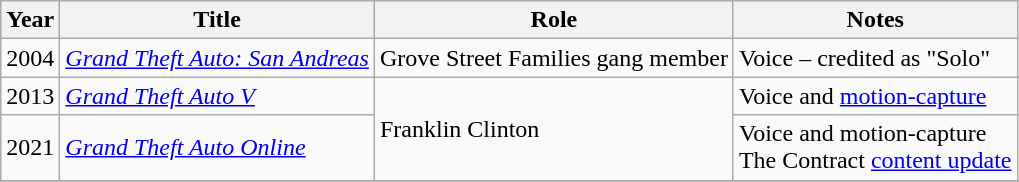<table class="wikitable sortable">
<tr>
<th>Year</th>
<th>Title</th>
<th>Role</th>
<th>Notes</th>
</tr>
<tr>
<td>2004</td>
<td><em><a href='#'>Grand Theft Auto: San Andreas</a></em></td>
<td>Grove Street Families gang member</td>
<td>Voice – credited as "Solo"</td>
</tr>
<tr>
<td>2013</td>
<td><em><a href='#'>Grand Theft Auto V</a></em></td>
<td rowspan="2">Franklin Clinton</td>
<td>Voice and <a href='#'>motion-capture</a></td>
</tr>
<tr>
<td>2021</td>
<td><em><a href='#'>Grand Theft Auto Online</a></em></td>
<td>Voice and motion-capture<br>The Contract <a href='#'>content update</a></td>
</tr>
<tr>
</tr>
</table>
